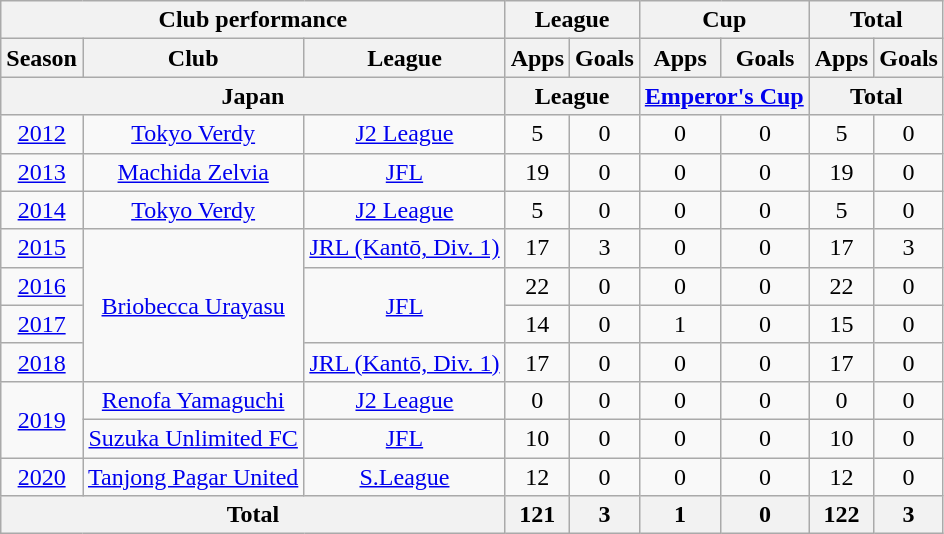<table class="wikitable" style="text-align:center;">
<tr>
<th colspan=3>Club performance</th>
<th colspan=2>League</th>
<th colspan=2>Cup</th>
<th colspan=2>Total</th>
</tr>
<tr>
<th>Season</th>
<th>Club</th>
<th>League</th>
<th>Apps</th>
<th>Goals</th>
<th>Apps</th>
<th>Goals</th>
<th>Apps</th>
<th>Goals</th>
</tr>
<tr>
<th colspan=3>Japan</th>
<th colspan=2>League</th>
<th colspan=2><a href='#'>Emperor's Cup</a></th>
<th colspan=2>Total</th>
</tr>
<tr>
<td><a href='#'>2012</a></td>
<td><a href='#'>Tokyo Verdy</a></td>
<td><a href='#'>J2 League</a></td>
<td>5</td>
<td>0</td>
<td>0</td>
<td>0</td>
<td>5</td>
<td>0</td>
</tr>
<tr>
<td><a href='#'>2013</a></td>
<td><a href='#'>Machida Zelvia</a></td>
<td><a href='#'>JFL</a></td>
<td>19</td>
<td>0</td>
<td>0</td>
<td>0</td>
<td>19</td>
<td>0</td>
</tr>
<tr>
<td><a href='#'>2014</a></td>
<td><a href='#'>Tokyo Verdy</a></td>
<td><a href='#'>J2 League</a></td>
<td>5</td>
<td>0</td>
<td>0</td>
<td>0</td>
<td>5</td>
<td>0</td>
</tr>
<tr>
<td><a href='#'>2015</a></td>
<td rowspan="4"><a href='#'>Briobecca Urayasu</a></td>
<td><a href='#'>JRL (Kantō, Div. 1)</a></td>
<td>17</td>
<td>3</td>
<td>0</td>
<td>0</td>
<td>17</td>
<td>3</td>
</tr>
<tr>
<td><a href='#'>2016</a></td>
<td rowspan="2"><a href='#'>JFL</a></td>
<td>22</td>
<td>0</td>
<td>0</td>
<td>0</td>
<td>22</td>
<td>0</td>
</tr>
<tr>
<td><a href='#'>2017</a></td>
<td>14</td>
<td>0</td>
<td>1</td>
<td>0</td>
<td>15</td>
<td>0</td>
</tr>
<tr>
<td><a href='#'>2018</a></td>
<td><a href='#'>JRL (Kantō, Div. 1)</a></td>
<td>17</td>
<td>0</td>
<td>0</td>
<td>0</td>
<td>17</td>
<td>0</td>
</tr>
<tr>
<td rowspan="2"><a href='#'>2019</a></td>
<td><a href='#'>Renofa Yamaguchi</a></td>
<td><a href='#'>J2 League</a></td>
<td>0</td>
<td>0</td>
<td>0</td>
<td>0</td>
<td>0</td>
<td>0</td>
</tr>
<tr>
<td><a href='#'>Suzuka Unlimited FC</a></td>
<td><a href='#'>JFL</a></td>
<td>10</td>
<td>0</td>
<td>0</td>
<td>0</td>
<td>10</td>
<td>0</td>
</tr>
<tr>
<td><a href='#'>2020</a></td>
<td><a href='#'>Tanjong Pagar United</a></td>
<td><a href='#'>S.League</a></td>
<td>12</td>
<td>0</td>
<td>0</td>
<td>0</td>
<td>12</td>
<td>0</td>
</tr>
<tr>
<th colspan=3>Total</th>
<th>121</th>
<th>3</th>
<th>1</th>
<th>0</th>
<th>122</th>
<th>3</th>
</tr>
</table>
